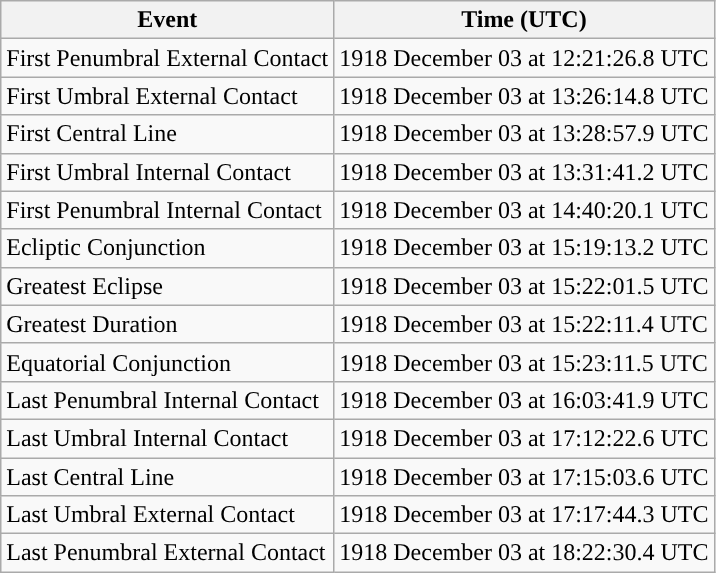<table class="wikitable">
<tr>
<th>Event</th>
<th>Time (UTC)</th>
</tr>
<tr>
<td>First Penumbral External Contact</td>
<td>1918 December 03 at 12:21:26.8 UTC</td>
</tr>
<tr>
<td>First Umbral External Contact</td>
<td>1918 December 03 at 13:26:14.8 UTC</td>
</tr>
<tr>
<td>First Central Line</td>
<td>1918 December 03 at 13:28:57.9 UTC</td>
</tr>
<tr>
<td>First Umbral Internal Contact</td>
<td>1918 December 03 at 13:31:41.2 UTC</td>
</tr>
<tr>
<td>First Penumbral Internal Contact</td>
<td>1918 December 03 at 14:40:20.1 UTC</td>
</tr>
<tr>
<td>Ecliptic Conjunction</td>
<td>1918 December 03 at 15:19:13.2 UTC</td>
</tr>
<tr>
<td>Greatest Eclipse</td>
<td>1918 December 03 at 15:22:01.5 UTC</td>
</tr>
<tr>
<td>Greatest Duration</td>
<td>1918 December 03 at 15:22:11.4 UTC</td>
</tr>
<tr>
<td>Equatorial Conjunction</td>
<td>1918 December 03 at 15:23:11.5 UTC</td>
</tr>
<tr>
<td>Last Penumbral Internal Contact</td>
<td>1918 December 03 at 16:03:41.9 UTC</td>
</tr>
<tr>
<td>Last Umbral Internal Contact</td>
<td>1918 December 03 at 17:12:22.6 UTC</td>
</tr>
<tr>
<td>Last Central Line</td>
<td>1918 December 03 at 17:15:03.6 UTC</td>
</tr>
<tr>
<td>Last Umbral External Contact</td>
<td>1918 December 03 at 17:17:44.3 UTC</td>
</tr>
<tr>
<td>Last Penumbral External Contact</td>
<td>1918 December 03 at 18:22:30.4 UTC</td>
</tr>
</table>
